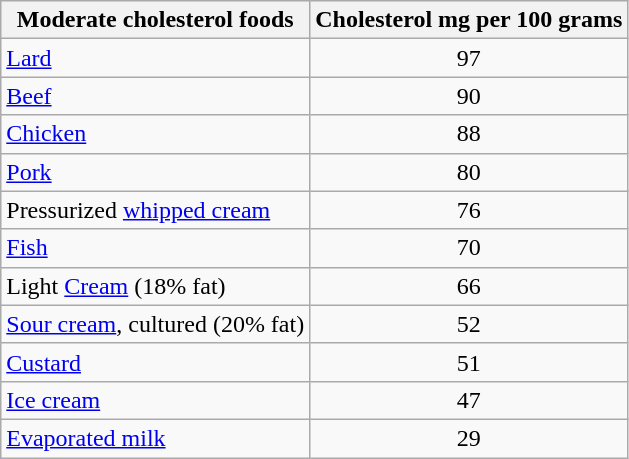<table class="sortable wikitable">
<tr style="background:#ececec;">
<th>Moderate cholesterol foods</th>
<th>Cholesterol mg per 100 grams</th>
</tr>
<tr>
<td><a href='#'>Lard</a></td>
<td align=center>97</td>
</tr>
<tr>
<td><a href='#'>Beef</a></td>
<td align=center>90</td>
</tr>
<tr>
<td><a href='#'>Chicken</a></td>
<td align=center>88</td>
</tr>
<tr>
<td><a href='#'>Pork</a></td>
<td align=center>80</td>
</tr>
<tr>
<td>Pressurized <a href='#'>whipped cream</a></td>
<td align=center>76</td>
</tr>
<tr>
<td><a href='#'>Fish</a></td>
<td align=center>70</td>
</tr>
<tr>
<td>Light <a href='#'>Cream</a> (18% fat)</td>
<td align=center>66</td>
</tr>
<tr>
<td><a href='#'>Sour cream</a>, cultured (20% fat)</td>
<td align=center>52</td>
</tr>
<tr>
<td><a href='#'>Custard</a></td>
<td align=center>51</td>
</tr>
<tr>
<td><a href='#'>Ice cream</a></td>
<td align=center>47</td>
</tr>
<tr>
<td><a href='#'>Evaporated milk</a></td>
<td align=center>29</td>
</tr>
</table>
